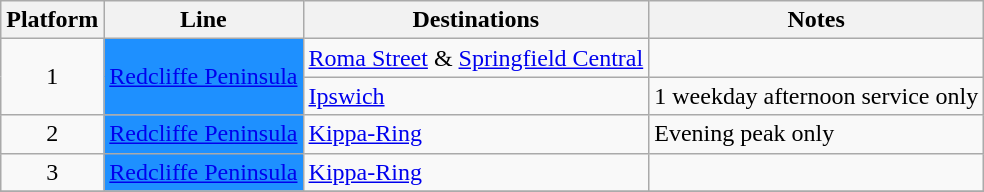<table class="wikitable" style="float: none; margin: 0.5em; ">
<tr>
<th>Platform</th>
<th>Line</th>
<th>Destinations</th>
<th>Notes</th>
</tr>
<tr>
<td rowspan="2" style="text-align:center;">1</td>
<td rowspan="2" style=background:#1e90ff><a href='#'><span>Redcliffe Peninsula</span></a></td>
<td><a href='#'>Roma Street</a> & <a href='#'>Springfield Central</a></td>
<td></td>
</tr>
<tr>
<td><a href='#'>Ipswich</a></td>
<td>1 weekday afternoon service only</td>
</tr>
<tr>
<td style="text-align:center;">2</td>
<td style=background:#1e90ff><a href='#'><span>Redcliffe Peninsula</span></a></td>
<td><a href='#'>Kippa-Ring</a></td>
<td>Evening peak only</td>
</tr>
<tr>
<td style="text-align:center;">3</td>
<td style=background:#1e90ff><a href='#'><span>Redcliffe Peninsula</span></a></td>
<td><a href='#'>Kippa-Ring</a></td>
<td></td>
</tr>
<tr>
</tr>
</table>
